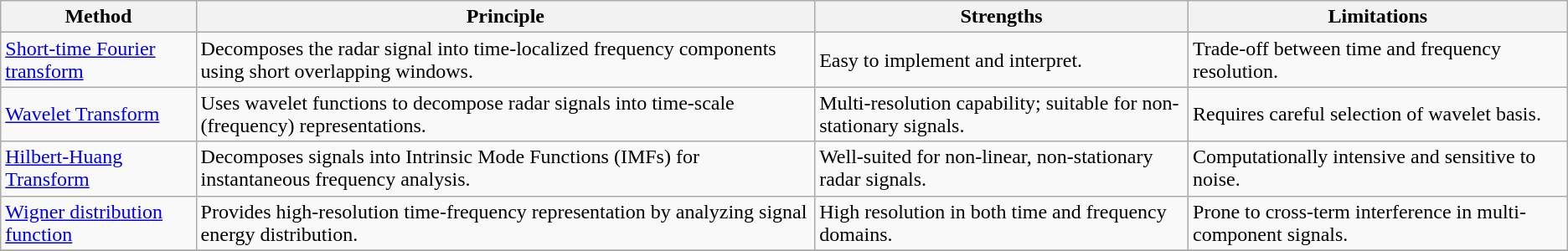<table class="wikitable">
<tr>
<th>Method</th>
<th>Principle</th>
<th>Strengths</th>
<th>Limitations</th>
</tr>
<tr>
<td><a href='#'>Short-time Fourier transform</a></td>
<td>Decomposes the radar signal into time-localized frequency components using short overlapping windows.</td>
<td>Easy to implement and interpret.</td>
<td>Trade-off between time and frequency resolution.</td>
</tr>
<tr>
<td><a href='#'>Wavelet Transform</a></td>
<td>Uses wavelet functions to decompose radar signals into time-scale (frequency) representations.</td>
<td>Multi-resolution capability; suitable for non-stationary signals.</td>
<td>Requires careful selection of wavelet basis.</td>
</tr>
<tr>
<td><a href='#'>Hilbert-Huang Transform</a></td>
<td>Decomposes signals into Intrinsic Mode Functions (IMFs) for instantaneous frequency analysis.</td>
<td>Well-suited for non-linear, non-stationary radar signals.</td>
<td>Computationally intensive and sensitive to noise.</td>
</tr>
<tr>
<td><a href='#'>Wigner distribution function</a></td>
<td>Provides high-resolution time-frequency representation by analyzing signal energy distribution.</td>
<td>High resolution in both time and frequency domains.</td>
<td>Prone to cross-term interference in multi-component signals.</td>
</tr>
<tr>
</tr>
<tr>
</tr>
</table>
